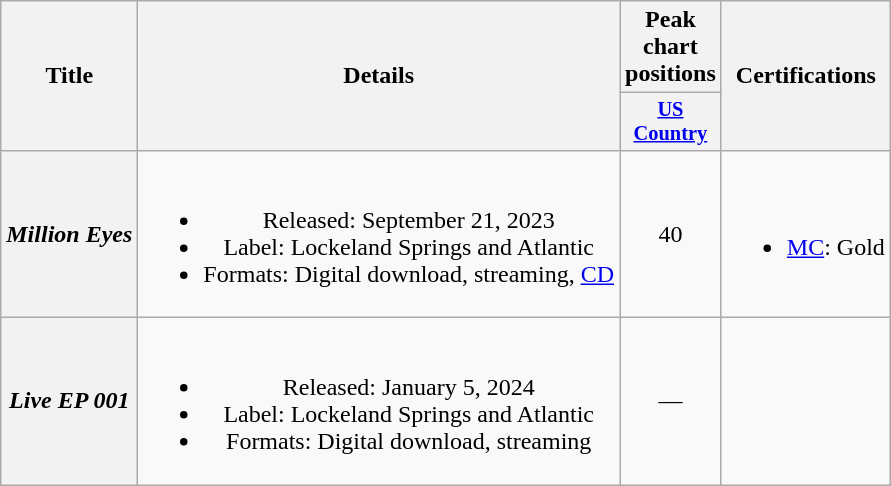<table class="wikitable plainrowheaders" style="text-align:center;">
<tr>
<th scope="col" rowspan="2">Title</th>
<th scope="col" rowspan="2">Details</th>
<th scope="col" colspan="1">Peak chart positions</th>
<th scope="col" rowspan="2">Certifications</th>
</tr>
<tr>
<th scope="col" style="width:2.5em;font-size:85%;"><a href='#'>US<br>Country</a><br></th>
</tr>
<tr>
<th scope="row"><em>Million Eyes</em></th>
<td><br><ul><li>Released: September 21, 2023</li><li>Label: Lockeland Springs and Atlantic</li><li>Formats: Digital download, streaming, <a href='#'>CD</a></li></ul></td>
<td>40</td>
<td><br><ul><li><a href='#'>MC</a>: Gold</li></ul></td>
</tr>
<tr>
<th scope="row"><em>Live EP 001</em></th>
<td><br><ul><li>Released: January 5, 2024</li><li>Label: Lockeland Springs and Atlantic</li><li>Formats: Digital download, streaming</li></ul></td>
<td>—</td>
<td></td>
</tr>
</table>
